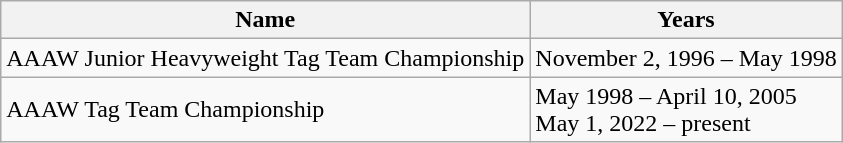<table class="wikitable" border="1">
<tr>
<th>Name</th>
<th>Years</th>
</tr>
<tr>
<td>AAAW Junior Heavyweight Tag Team Championship</td>
<td>November 2, 1996 – May 1998</td>
</tr>
<tr>
<td>AAAW Tag Team Championship</td>
<td>May 1998 – April 10, 2005<br> May 1, 2022 – present</td>
</tr>
</table>
